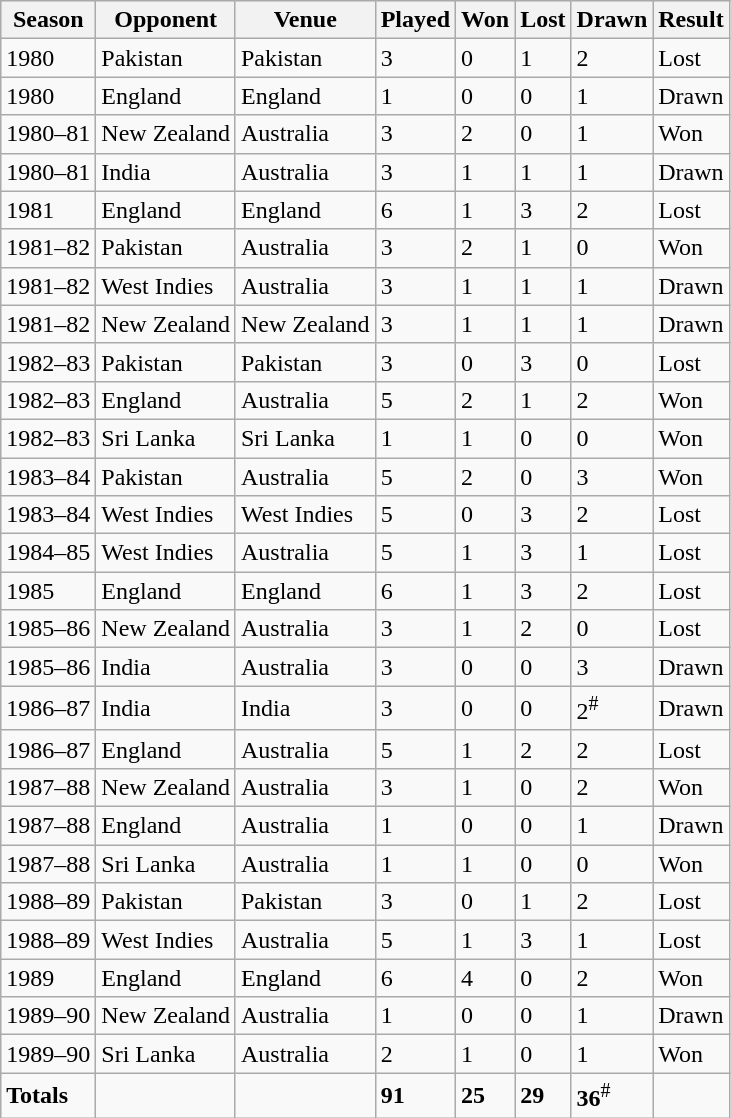<table class="wikitable">
<tr style="background:#efefef;">
<th>Season</th>
<th>Opponent</th>
<th>Venue</th>
<th>Played</th>
<th>Won</th>
<th>Lost</th>
<th>Drawn</th>
<th>Result</th>
</tr>
<tr>
<td>1980</td>
<td>Pakistan</td>
<td>Pakistan</td>
<td>3</td>
<td>0</td>
<td>1</td>
<td>2</td>
<td>Lost</td>
</tr>
<tr>
<td>1980</td>
<td>England</td>
<td>England</td>
<td>1</td>
<td>0</td>
<td>0</td>
<td>1</td>
<td>Drawn</td>
</tr>
<tr>
<td>1980–81</td>
<td>New Zealand</td>
<td>Australia</td>
<td>3</td>
<td>2</td>
<td>0</td>
<td>1</td>
<td>Won</td>
</tr>
<tr>
<td>1980–81</td>
<td>India</td>
<td>Australia</td>
<td>3</td>
<td>1</td>
<td>1</td>
<td>1</td>
<td>Drawn</td>
</tr>
<tr>
<td>1981</td>
<td>England</td>
<td>England</td>
<td>6</td>
<td>1</td>
<td>3</td>
<td>2</td>
<td>Lost</td>
</tr>
<tr>
<td>1981–82</td>
<td>Pakistan</td>
<td>Australia</td>
<td>3</td>
<td>2</td>
<td>1</td>
<td>0</td>
<td>Won</td>
</tr>
<tr>
<td>1981–82</td>
<td>West Indies</td>
<td>Australia</td>
<td>3</td>
<td>1</td>
<td>1</td>
<td>1</td>
<td>Drawn</td>
</tr>
<tr>
<td>1981–82</td>
<td>New Zealand</td>
<td>New Zealand</td>
<td>3</td>
<td>1</td>
<td>1</td>
<td>1</td>
<td>Drawn</td>
</tr>
<tr>
<td>1982–83</td>
<td>Pakistan</td>
<td>Pakistan</td>
<td>3</td>
<td>0</td>
<td>3</td>
<td>0</td>
<td>Lost</td>
</tr>
<tr>
<td>1982–83</td>
<td>England</td>
<td>Australia</td>
<td>5</td>
<td>2</td>
<td>1</td>
<td>2</td>
<td>Won</td>
</tr>
<tr>
<td>1982–83</td>
<td>Sri Lanka</td>
<td>Sri Lanka</td>
<td>1</td>
<td>1</td>
<td>0</td>
<td>0</td>
<td>Won</td>
</tr>
<tr>
<td>1983–84</td>
<td>Pakistan</td>
<td>Australia</td>
<td>5</td>
<td>2</td>
<td>0</td>
<td>3</td>
<td>Won</td>
</tr>
<tr>
<td>1983–84</td>
<td>West Indies</td>
<td>West Indies</td>
<td>5</td>
<td>0</td>
<td>3</td>
<td>2</td>
<td>Lost</td>
</tr>
<tr>
<td>1984–85</td>
<td>West Indies</td>
<td>Australia</td>
<td>5</td>
<td>1</td>
<td>3</td>
<td>1</td>
<td>Lost</td>
</tr>
<tr>
<td>1985</td>
<td>England</td>
<td>England</td>
<td>6</td>
<td>1</td>
<td>3</td>
<td>2</td>
<td>Lost</td>
</tr>
<tr>
<td>1985–86</td>
<td>New Zealand</td>
<td>Australia</td>
<td>3</td>
<td>1</td>
<td>2</td>
<td>0</td>
<td>Lost</td>
</tr>
<tr>
<td>1985–86</td>
<td>India</td>
<td>Australia</td>
<td>3</td>
<td>0</td>
<td>0</td>
<td>3</td>
<td>Drawn</td>
</tr>
<tr>
<td>1986–87</td>
<td>India</td>
<td>India</td>
<td>3</td>
<td>0</td>
<td>0</td>
<td>2<sup>#</sup></td>
<td>Drawn</td>
</tr>
<tr>
<td>1986–87</td>
<td>England</td>
<td>Australia</td>
<td>5</td>
<td>1</td>
<td>2</td>
<td>2</td>
<td>Lost</td>
</tr>
<tr>
<td>1987–88</td>
<td>New Zealand</td>
<td>Australia</td>
<td>3</td>
<td>1</td>
<td>0</td>
<td>2</td>
<td>Won</td>
</tr>
<tr>
<td>1987–88</td>
<td>England</td>
<td>Australia</td>
<td>1</td>
<td>0</td>
<td>0</td>
<td>1</td>
<td>Drawn</td>
</tr>
<tr>
<td>1987–88</td>
<td>Sri Lanka</td>
<td>Australia</td>
<td>1</td>
<td>1</td>
<td>0</td>
<td>0</td>
<td>Won</td>
</tr>
<tr>
<td>1988–89</td>
<td>Pakistan</td>
<td>Pakistan</td>
<td>3</td>
<td>0</td>
<td>1</td>
<td>2</td>
<td>Lost</td>
</tr>
<tr>
<td>1988–89</td>
<td>West Indies</td>
<td>Australia</td>
<td>5</td>
<td>1</td>
<td>3</td>
<td>1</td>
<td>Lost</td>
</tr>
<tr>
<td>1989</td>
<td>England</td>
<td>England</td>
<td>6</td>
<td>4</td>
<td>0</td>
<td>2</td>
<td>Won</td>
</tr>
<tr>
<td>1989–90</td>
<td>New Zealand</td>
<td>Australia</td>
<td>1</td>
<td>0</td>
<td>0</td>
<td>1</td>
<td>Drawn</td>
</tr>
<tr>
<td>1989–90</td>
<td>Sri Lanka</td>
<td>Australia</td>
<td>2</td>
<td>1</td>
<td>0</td>
<td>1</td>
<td>Won</td>
</tr>
<tr>
<td><strong>Totals</strong></td>
<td></td>
<td></td>
<td><strong>91</strong></td>
<td><strong>25</strong></td>
<td><strong>29</strong></td>
<td><strong>36</strong><sup>#</sup></td>
<td></td>
</tr>
</table>
